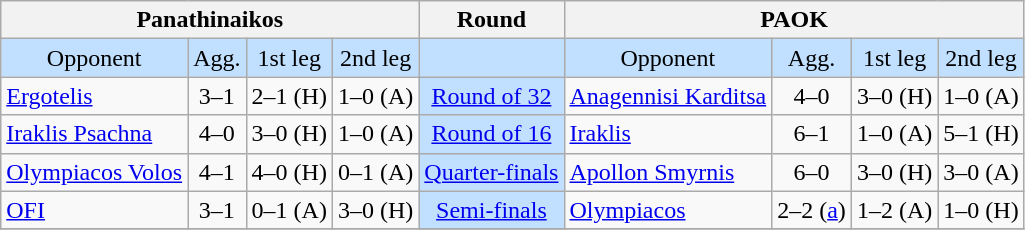<table class="wikitable" style="text-align:center">
<tr>
<th colspan=4>Panathinaikos</th>
<th>Round</th>
<th colspan=4>PAOK</th>
</tr>
<tr style="background:#c1e0ff">
<td>Opponent</td>
<td>Agg.</td>
<td>1st leg</td>
<td>2nd leg</td>
<td></td>
<td>Opponent</td>
<td>Agg.</td>
<td>1st leg</td>
<td>2nd leg</td>
</tr>
<tr>
<td align=left><a href='#'>Ergotelis</a></td>
<td>3–1</td>
<td>2–1 (H)</td>
<td>1–0 (A)</td>
<td style="background:#c1e0ff;"><a href='#'>Round of 32</a></td>
<td align=left><a href='#'>Anagennisi Karditsa</a></td>
<td>4–0</td>
<td>3–0 (H)</td>
<td>1–0 (A)</td>
</tr>
<tr>
<td align=left><a href='#'>Iraklis Psachna</a></td>
<td>4–0</td>
<td>3–0 (H)</td>
<td>1–0 (A)</td>
<td style="background:#c1e0ff;"><a href='#'>Round of 16</a></td>
<td align=left><a href='#'>Iraklis</a></td>
<td>6–1</td>
<td>1–0 (A)</td>
<td>5–1 (H)</td>
</tr>
<tr>
<td align=left><a href='#'>Olympiacos Volos</a></td>
<td>4–1</td>
<td>4–0 (H)</td>
<td>0–1 (A)</td>
<td style="background:#c1e0ff;"><a href='#'>Quarter-finals</a></td>
<td align=left><a href='#'>Apollon Smyrnis</a></td>
<td>6–0</td>
<td>3–0 (H)</td>
<td>3–0 (A)</td>
</tr>
<tr>
<td align=left><a href='#'>OFI</a></td>
<td>3–1</td>
<td>0–1 (A)</td>
<td>3–0  (H)</td>
<td style="background:#c1e0ff;"><a href='#'>Semi-finals</a></td>
<td align=left><a href='#'>Olympiacos</a></td>
<td>2–2 (<a href='#'>a</a>)</td>
<td>1–2 (A)</td>
<td>1–0 (H)</td>
</tr>
<tr>
</tr>
</table>
